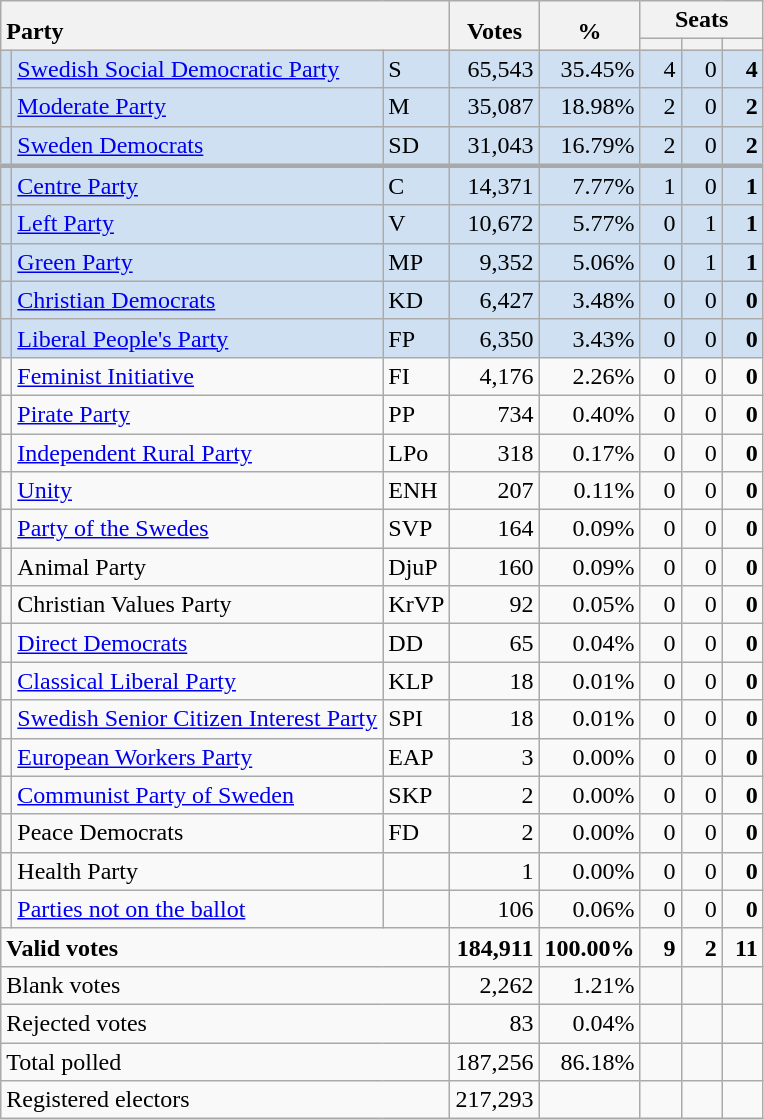<table class="wikitable" border="1" style="text-align:right;">
<tr>
<th style="text-align:left;" valign=bottom rowspan=2 colspan=3>Party</th>
<th align=center valign=bottom rowspan=2 width="50">Votes</th>
<th align=center valign=bottom rowspan=2 width="50">%</th>
<th colspan=3>Seats</th>
</tr>
<tr>
<th align=center valign=bottom width="20"><small></small></th>
<th align=center valign=bottom width="20"><small><a href='#'></a></small></th>
<th align=center valign=bottom width="20"><small></small></th>
</tr>
<tr style="background:#CEE0F2;">
<td></td>
<td align=left style="white-space: nowrap;"><a href='#'>Swedish Social Democratic Party</a></td>
<td align=left>S</td>
<td>65,543</td>
<td>35.45%</td>
<td>4</td>
<td>0</td>
<td><strong>4</strong></td>
</tr>
<tr style="background:#CEE0F2;">
<td></td>
<td align=left><a href='#'>Moderate Party</a></td>
<td align=left>M</td>
<td>35,087</td>
<td>18.98%</td>
<td>2</td>
<td>0</td>
<td><strong>2</strong></td>
</tr>
<tr style="background:#CEE0F2;">
<td></td>
<td align=left><a href='#'>Sweden Democrats</a></td>
<td align=left>SD</td>
<td>31,043</td>
<td>16.79%</td>
<td>2</td>
<td>0</td>
<td><strong>2</strong></td>
</tr>
<tr style="background:#CEE0F2; border-top:3px solid darkgray;">
<td></td>
<td align=left><a href='#'>Centre Party</a></td>
<td align=left>C</td>
<td>14,371</td>
<td>7.77%</td>
<td>1</td>
<td>0</td>
<td><strong>1</strong></td>
</tr>
<tr style="background:#CEE0F2;">
<td></td>
<td align=left><a href='#'>Left Party</a></td>
<td align=left>V</td>
<td>10,672</td>
<td>5.77%</td>
<td>0</td>
<td>1</td>
<td><strong>1</strong></td>
</tr>
<tr style="background:#CEE0F2;">
<td></td>
<td align=left><a href='#'>Green Party</a></td>
<td align=left>MP</td>
<td>9,352</td>
<td>5.06%</td>
<td>0</td>
<td>1</td>
<td><strong>1</strong></td>
</tr>
<tr style="background:#CEE0F2;">
<td></td>
<td align=left><a href='#'>Christian Democrats</a></td>
<td align=left>KD</td>
<td>6,427</td>
<td>3.48%</td>
<td>0</td>
<td>0</td>
<td><strong>0</strong></td>
</tr>
<tr style="background:#CEE0F2;">
<td></td>
<td align=left><a href='#'>Liberal People's Party</a></td>
<td align=left>FP</td>
<td>6,350</td>
<td>3.43%</td>
<td>0</td>
<td>0</td>
<td><strong>0</strong></td>
</tr>
<tr>
<td></td>
<td align=left><a href='#'>Feminist Initiative</a></td>
<td align=left>FI</td>
<td>4,176</td>
<td>2.26%</td>
<td>0</td>
<td>0</td>
<td><strong>0</strong></td>
</tr>
<tr>
<td></td>
<td align=left><a href='#'>Pirate Party</a></td>
<td align=left>PP</td>
<td>734</td>
<td>0.40%</td>
<td>0</td>
<td>0</td>
<td><strong>0</strong></td>
</tr>
<tr>
<td></td>
<td align=left><a href='#'>Independent Rural Party</a></td>
<td align=left>LPo</td>
<td>318</td>
<td>0.17%</td>
<td>0</td>
<td>0</td>
<td><strong>0</strong></td>
</tr>
<tr>
<td></td>
<td align=left><a href='#'>Unity</a></td>
<td align=left>ENH</td>
<td>207</td>
<td>0.11%</td>
<td>0</td>
<td>0</td>
<td><strong>0</strong></td>
</tr>
<tr>
<td></td>
<td align=left><a href='#'>Party of the Swedes</a></td>
<td align=left>SVP</td>
<td>164</td>
<td>0.09%</td>
<td>0</td>
<td>0</td>
<td><strong>0</strong></td>
</tr>
<tr>
<td></td>
<td align=left>Animal Party</td>
<td align=left>DjuP</td>
<td>160</td>
<td>0.09%</td>
<td>0</td>
<td>0</td>
<td><strong>0</strong></td>
</tr>
<tr>
<td></td>
<td align=left>Christian Values Party</td>
<td align=left>KrVP</td>
<td>92</td>
<td>0.05%</td>
<td>0</td>
<td>0</td>
<td><strong>0</strong></td>
</tr>
<tr>
<td></td>
<td align=left><a href='#'>Direct Democrats</a></td>
<td align=left>DD</td>
<td>65</td>
<td>0.04%</td>
<td>0</td>
<td>0</td>
<td><strong>0</strong></td>
</tr>
<tr>
<td></td>
<td align=left><a href='#'>Classical Liberal Party</a></td>
<td align=left>KLP</td>
<td>18</td>
<td>0.01%</td>
<td>0</td>
<td>0</td>
<td><strong>0</strong></td>
</tr>
<tr>
<td></td>
<td align=left><a href='#'>Swedish Senior Citizen Interest Party</a></td>
<td align=left>SPI</td>
<td>18</td>
<td>0.01%</td>
<td>0</td>
<td>0</td>
<td><strong>0</strong></td>
</tr>
<tr>
<td></td>
<td align=left><a href='#'>European Workers Party</a></td>
<td align=left>EAP</td>
<td>3</td>
<td>0.00%</td>
<td>0</td>
<td>0</td>
<td><strong>0</strong></td>
</tr>
<tr>
<td></td>
<td align=left><a href='#'>Communist Party of Sweden</a></td>
<td align=left>SKP</td>
<td>2</td>
<td>0.00%</td>
<td>0</td>
<td>0</td>
<td><strong>0</strong></td>
</tr>
<tr>
<td></td>
<td align=left>Peace Democrats</td>
<td align=left>FD</td>
<td>2</td>
<td>0.00%</td>
<td>0</td>
<td>0</td>
<td><strong>0</strong></td>
</tr>
<tr>
<td></td>
<td align=left>Health Party</td>
<td align=left></td>
<td>1</td>
<td>0.00%</td>
<td>0</td>
<td>0</td>
<td><strong>0</strong></td>
</tr>
<tr>
<td></td>
<td align=left><a href='#'>Parties not on the ballot</a></td>
<td></td>
<td>106</td>
<td>0.06%</td>
<td>0</td>
<td>0</td>
<td><strong>0</strong></td>
</tr>
<tr style="font-weight:bold">
<td align=left colspan=3>Valid votes</td>
<td>184,911</td>
<td>100.00%</td>
<td>9</td>
<td>2</td>
<td>11</td>
</tr>
<tr>
<td align=left colspan=3>Blank votes</td>
<td>2,262</td>
<td>1.21%</td>
<td></td>
<td></td>
<td></td>
</tr>
<tr>
<td align=left colspan=3>Rejected votes</td>
<td>83</td>
<td>0.04%</td>
<td></td>
<td></td>
<td></td>
</tr>
<tr>
<td align=left colspan=3>Total polled</td>
<td>187,256</td>
<td>86.18%</td>
<td></td>
<td></td>
<td></td>
</tr>
<tr>
<td align=left colspan=3>Registered electors</td>
<td>217,293</td>
<td></td>
<td></td>
<td></td>
<td></td>
</tr>
</table>
